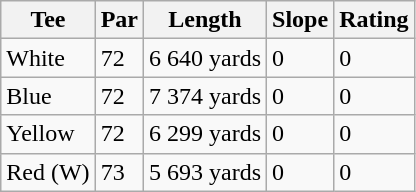<table class="wikitable">
<tr>
<th>Tee</th>
<th>Par</th>
<th>Length</th>
<th>Slope</th>
<th>Rating</th>
</tr>
<tr>
<td>White</td>
<td>72</td>
<td>6 640 yards</td>
<td>0</td>
<td>0</td>
</tr>
<tr>
<td>Blue</td>
<td>72</td>
<td>7 374 yards</td>
<td>0</td>
<td>0</td>
</tr>
<tr>
<td>Yellow</td>
<td>72</td>
<td>6 299 yards</td>
<td>0</td>
<td>0</td>
</tr>
<tr>
<td>Red (W)</td>
<td>73</td>
<td>5 693 yards</td>
<td>0</td>
<td>0</td>
</tr>
</table>
